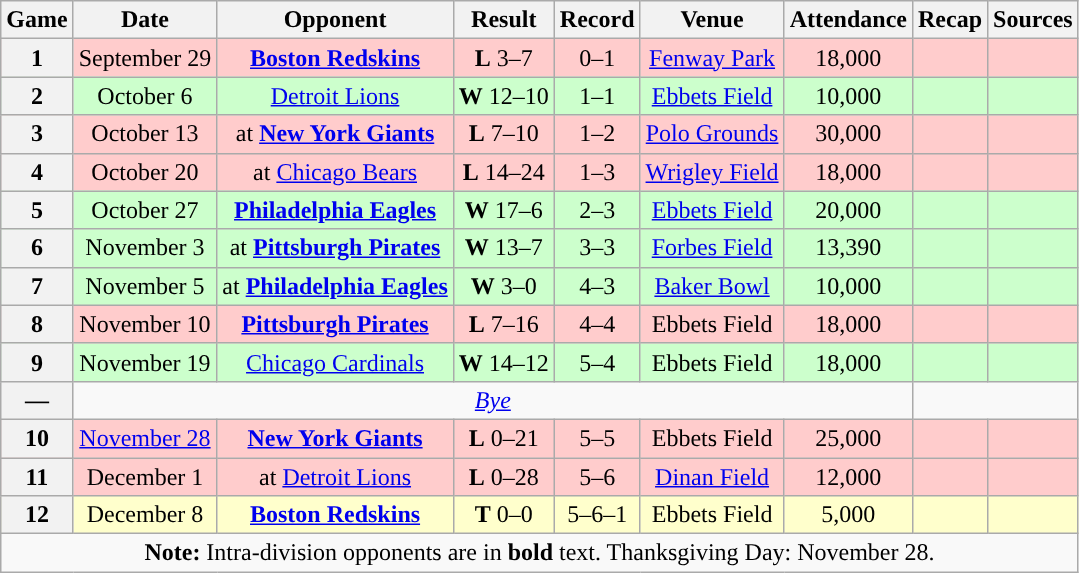<table class="wikitable" style="text-align:center">
<tr>
<th>Game</th>
<th>Date</th>
<th>Opponent</th>
<th>Result</th>
<th>Record</th>
<th>Venue</th>
<th>Attendance</th>
<th>Recap</th>
<th>Sources</th>
</tr>
<tr style="background:#fcc">
<th>1</th>
<td>September 29</td>
<td><strong><a href='#'>Boston Redskins</a></strong></td>
<td><strong>L</strong> 3–7</td>
<td>0–1</td>
<td><a href='#'>Fenway Park</a></td>
<td>18,000</td>
<td></td>
<td></td>
</tr>
<tr style="background:#cfc">
<th>2</th>
<td>October 6</td>
<td><a href='#'>Detroit Lions</a></td>
<td><strong>W</strong> 12–10</td>
<td>1–1</td>
<td><a href='#'>Ebbets Field</a></td>
<td>10,000</td>
<td></td>
<td></td>
</tr>
<tr style="background:#fcc">
<th>3</th>
<td>October 13</td>
<td>at <strong><a href='#'>New York Giants</a></strong></td>
<td><strong>L</strong> 7–10</td>
<td>1–2</td>
<td><a href='#'>Polo Grounds</a></td>
<td>30,000</td>
<td></td>
<td></td>
</tr>
<tr style="background:#fcc">
<th>4</th>
<td>October 20</td>
<td>at <a href='#'>Chicago Bears</a></td>
<td><strong>L</strong> 14–24</td>
<td>1–3</td>
<td><a href='#'>Wrigley Field</a></td>
<td>18,000</td>
<td></td>
<td></td>
</tr>
<tr style="background:#cfc">
<th>5</th>
<td>October 27</td>
<td><strong><a href='#'>Philadelphia Eagles</a></strong></td>
<td><strong>W</strong> 17–6</td>
<td>2–3</td>
<td><a href='#'>Ebbets Field</a></td>
<td>20,000</td>
<td></td>
<td></td>
</tr>
<tr style="background:#cfc">
<th>6</th>
<td>November 3</td>
<td>at <strong><a href='#'>Pittsburgh Pirates</a></strong></td>
<td><strong>W</strong> 13–7</td>
<td>3–3</td>
<td><a href='#'>Forbes Field</a></td>
<td>13,390</td>
<td></td>
<td></td>
</tr>
<tr style="background:#cfc">
<th>7</th>
<td>November 5</td>
<td>at <strong><a href='#'>Philadelphia Eagles</a></strong></td>
<td><strong>W</strong> 3–0</td>
<td>4–3</td>
<td><a href='#'>Baker Bowl</a></td>
<td>10,000</td>
<td></td>
<td></td>
</tr>
<tr style="background:#fcc">
<th>8</th>
<td>November 10</td>
<td><strong><a href='#'>Pittsburgh Pirates</a></strong></td>
<td><strong>L</strong> 7–16</td>
<td>4–4</td>
<td>Ebbets Field</td>
<td>18,000</td>
<td></td>
<td></td>
</tr>
<tr style="background:#cfc">
<th>9</th>
<td>November 19</td>
<td><a href='#'>Chicago Cardinals</a></td>
<td><strong>W</strong> 14–12</td>
<td>5–4</td>
<td>Ebbets Field</td>
<td>18,000</td>
<td></td>
<td></td>
</tr>
<tr>
<th>—</th>
<td colspan="6"><em><a href='#'>Bye</a></em></td>
</tr>
<tr style="background:#fcc">
<th>10</th>
<td><a href='#'>November 28</a></td>
<td><strong><a href='#'>New York Giants</a></strong></td>
<td><strong>L</strong> 0–21</td>
<td>5–5</td>
<td>Ebbets Field</td>
<td>25,000</td>
<td></td>
<td></td>
</tr>
<tr style="background:#fcc">
<th>11</th>
<td>December 1</td>
<td>at <a href='#'>Detroit Lions</a></td>
<td><strong>L</strong> 0–28</td>
<td>5–6</td>
<td><a href='#'>Dinan Field</a></td>
<td>12,000</td>
<td></td>
<td></td>
</tr>
<tr style="background:#ffc">
<th>12</th>
<td>December 8</td>
<td><strong><a href='#'>Boston Redskins</a></strong></td>
<td><strong>T</strong> 0–0</td>
<td>5–6–1</td>
<td>Ebbets Field</td>
<td>5,000</td>
<td></td>
<td></td>
</tr>
<tr>
<td colspan="10"><strong>Note:</strong> Intra-division opponents are in <strong>bold</strong> text. Thanksgiving Day: November 28.</td>
</tr>
</table>
